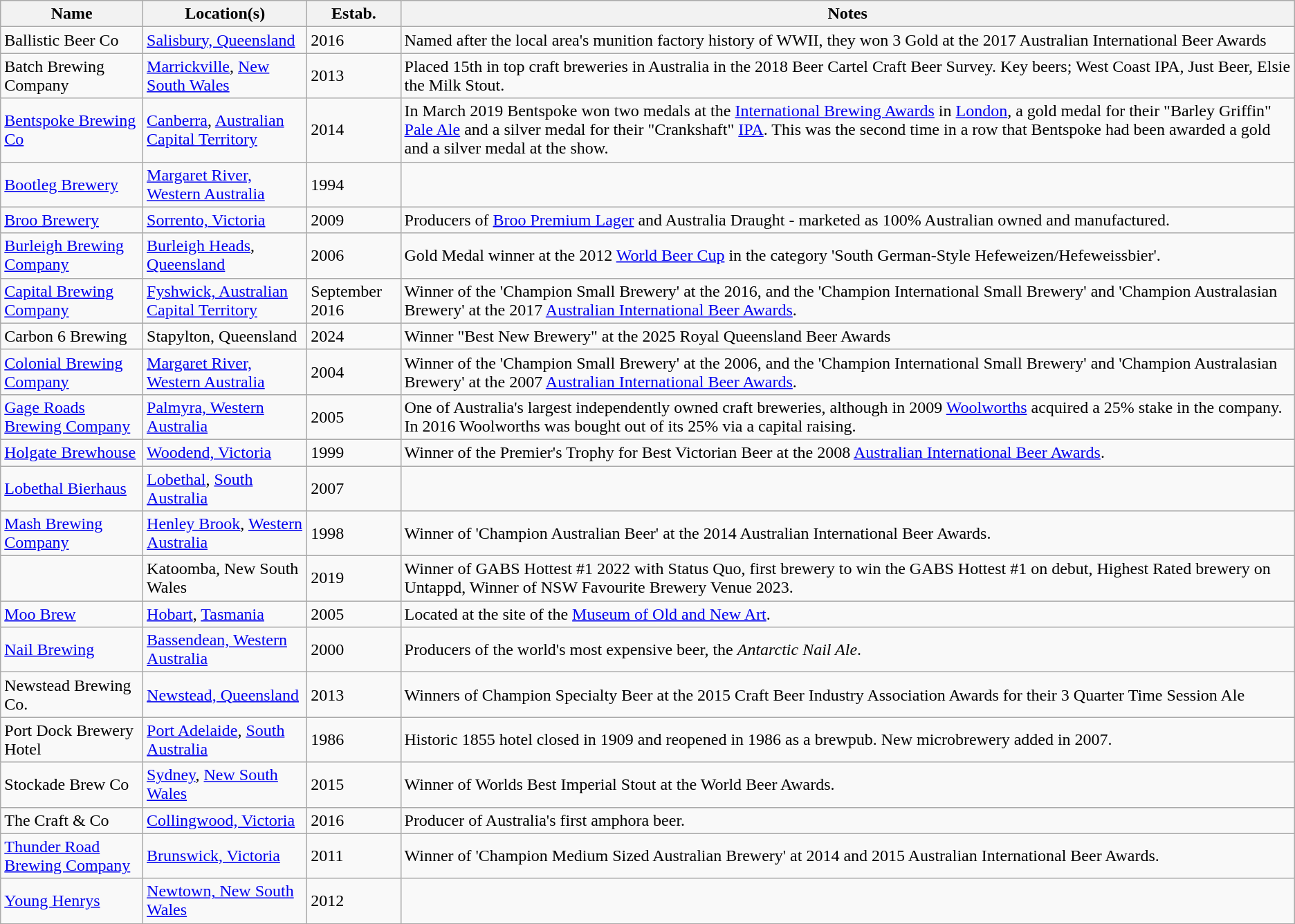<table class="wikitable sortable">
<tr>
<th>Name</th>
<th>Location(s)</th>
<th>Estab.</th>
<th>Notes</th>
</tr>
<tr>
<td>Ballistic Beer Co</td>
<td><a href='#'>Salisbury, Queensland</a></td>
<td>2016</td>
<td>Named after the local area's munition factory history of WWII, they won 3 Gold at the 2017 Australian International Beer Awards</td>
</tr>
<tr>
<td>Batch Brewing Company</td>
<td><a href='#'>Marrickville</a>, <a href='#'>New South Wales</a></td>
<td>2013</td>
<td>Placed 15th in top craft breweries in Australia in the 2018 Beer Cartel Craft Beer Survey. Key beers; West Coast IPA, Just Beer, Elsie the Milk Stout.</td>
</tr>
<tr>
<td><a href='#'>Bentspoke Brewing Co</a></td>
<td><a href='#'>Canberra</a>, <a href='#'>Australian Capital Territory</a></td>
<td>2014</td>
<td>In March 2019 Bentspoke won two medals at the <a href='#'>International Brewing Awards</a> in <a href='#'>London</a>, a gold medal for their "Barley Griffin" <a href='#'>Pale Ale</a> and a silver medal for their "Crankshaft" <a href='#'>IPA</a>. This was the second time in a row that Bentspoke had been awarded a gold and a silver medal at the show.</td>
</tr>
<tr>
<td><a href='#'>Bootleg Brewery</a></td>
<td><a href='#'>Margaret River, Western Australia</a></td>
<td>1994</td>
<td></td>
</tr>
<tr>
<td><a href='#'>Broo Brewery</a></td>
<td><a href='#'>Sorrento, Victoria</a></td>
<td>2009</td>
<td>Producers of <a href='#'>Broo Premium Lager</a> and Australia Draught - marketed as 100% Australian owned and manufactured.</td>
</tr>
<tr>
<td><a href='#'>Burleigh Brewing Company</a></td>
<td><a href='#'>Burleigh Heads</a>, <a href='#'>Queensland</a></td>
<td>2006</td>
<td>Gold Medal winner at the 2012 <a href='#'>World Beer Cup</a> in the category 'South German-Style Hefeweizen/Hefeweissbier'.</td>
</tr>
<tr>
<td><a href='#'>Capital Brewing Company</a></td>
<td><a href='#'>Fyshwick, Australian Capital Territory</a></td>
<td>September 2016</td>
<td>Winner of the 'Champion Small Brewery' at the 2016, and the 'Champion International Small Brewery' and 'Champion Australasian Brewery' at the 2017 <a href='#'>Australian International Beer Awards</a>.</td>
</tr>
<tr>
<td>Carbon 6 Brewing</td>
<td>Stapylton, Queensland</td>
<td>2024</td>
<td>Winner "Best New Brewery" at the 2025 Royal Queensland Beer Awards</td>
</tr>
<tr>
<td><a href='#'>Colonial Brewing Company</a></td>
<td><a href='#'>Margaret River, Western Australia</a></td>
<td>2004</td>
<td>Winner of the 'Champion Small Brewery' at the 2006, and the 'Champion International Small Brewery' and 'Champion Australasian Brewery' at the 2007 <a href='#'>Australian International Beer Awards</a>.</td>
</tr>
<tr>
<td><a href='#'>Gage Roads Brewing Company</a></td>
<td><a href='#'>Palmyra, Western Australia</a></td>
<td>2005</td>
<td>One of Australia's largest independently owned craft breweries, although in 2009 <a href='#'>Woolworths</a> acquired a 25% stake in the company. In 2016 Woolworths was bought out of its 25% via a capital raising.</td>
</tr>
<tr>
<td><a href='#'>Holgate Brewhouse</a></td>
<td><a href='#'>Woodend, Victoria</a></td>
<td>1999</td>
<td>Winner of the Premier's Trophy for Best Victorian Beer at the 2008 <a href='#'>Australian International Beer Awards</a>.</td>
</tr>
<tr>
<td><a href='#'>Lobethal Bierhaus</a></td>
<td><a href='#'>Lobethal</a>, <a href='#'>South Australia</a></td>
<td>2007</td>
<td></td>
</tr>
<tr>
<td><a href='#'>Mash Brewing Company</a></td>
<td><a href='#'>Henley Brook</a>, <a href='#'>Western Australia</a></td>
<td>1998</td>
<td>Winner of 'Champion Australian Beer' at the 2014 Australian International Beer Awards.</td>
</tr>
<tr>
<td></td>
<td>Katoomba, New South Wales</td>
<td>2019</td>
<td>Winner of GABS Hottest #1 2022 with Status Quo, first brewery to win the GABS Hottest #1 on debut, Highest Rated brewery on Untappd, Winner of NSW Favourite Brewery Venue 2023.</td>
</tr>
<tr>
<td><a href='#'>Moo Brew</a></td>
<td><a href='#'>Hobart</a>, <a href='#'>Tasmania</a></td>
<td>2005</td>
<td>Located at the site of the <a href='#'>Museum of Old and New Art</a>.</td>
</tr>
<tr>
<td><a href='#'>Nail Brewing</a></td>
<td><a href='#'>Bassendean, Western Australia</a></td>
<td>2000</td>
<td>Producers of the world's most expensive beer, the <em>Antarctic Nail Ale</em>.</td>
</tr>
<tr>
<td>Newstead Brewing Co.</td>
<td><a href='#'>Newstead, Queensland</a></td>
<td>2013</td>
<td>Winners of Champion Specialty Beer at the 2015 Craft Beer Industry Association Awards for their 3 Quarter Time Session Ale</td>
</tr>
<tr>
<td>Port Dock Brewery Hotel</td>
<td><a href='#'>Port Adelaide</a>, <a href='#'>South Australia</a></td>
<td>1986</td>
<td>Historic 1855 hotel closed in 1909 and reopened in 1986 as a brewpub. New microbrewery added in 2007.</td>
</tr>
<tr>
<td>Stockade Brew Co</td>
<td><a href='#'>Sydney</a>, <a href='#'>New South Wales</a></td>
<td>2015</td>
<td>Winner of Worlds Best Imperial Stout at the World Beer Awards.</td>
</tr>
<tr>
<td>The Craft & Co</td>
<td><a href='#'>Collingwood, Victoria</a></td>
<td>2016</td>
<td>Producer of Australia's first amphora beer.</td>
</tr>
<tr>
<td><a href='#'>Thunder Road Brewing Company</a></td>
<td><a href='#'>Brunswick, Victoria</a></td>
<td>2011</td>
<td>Winner of 'Champion Medium Sized Australian Brewery' at 2014 and 2015 Australian International Beer Awards.</td>
</tr>
<tr>
<td><a href='#'>Young Henrys</a></td>
<td><a href='#'>Newtown, New South Wales</a></td>
<td>2012</td>
<td></td>
</tr>
<tr>
</tr>
</table>
